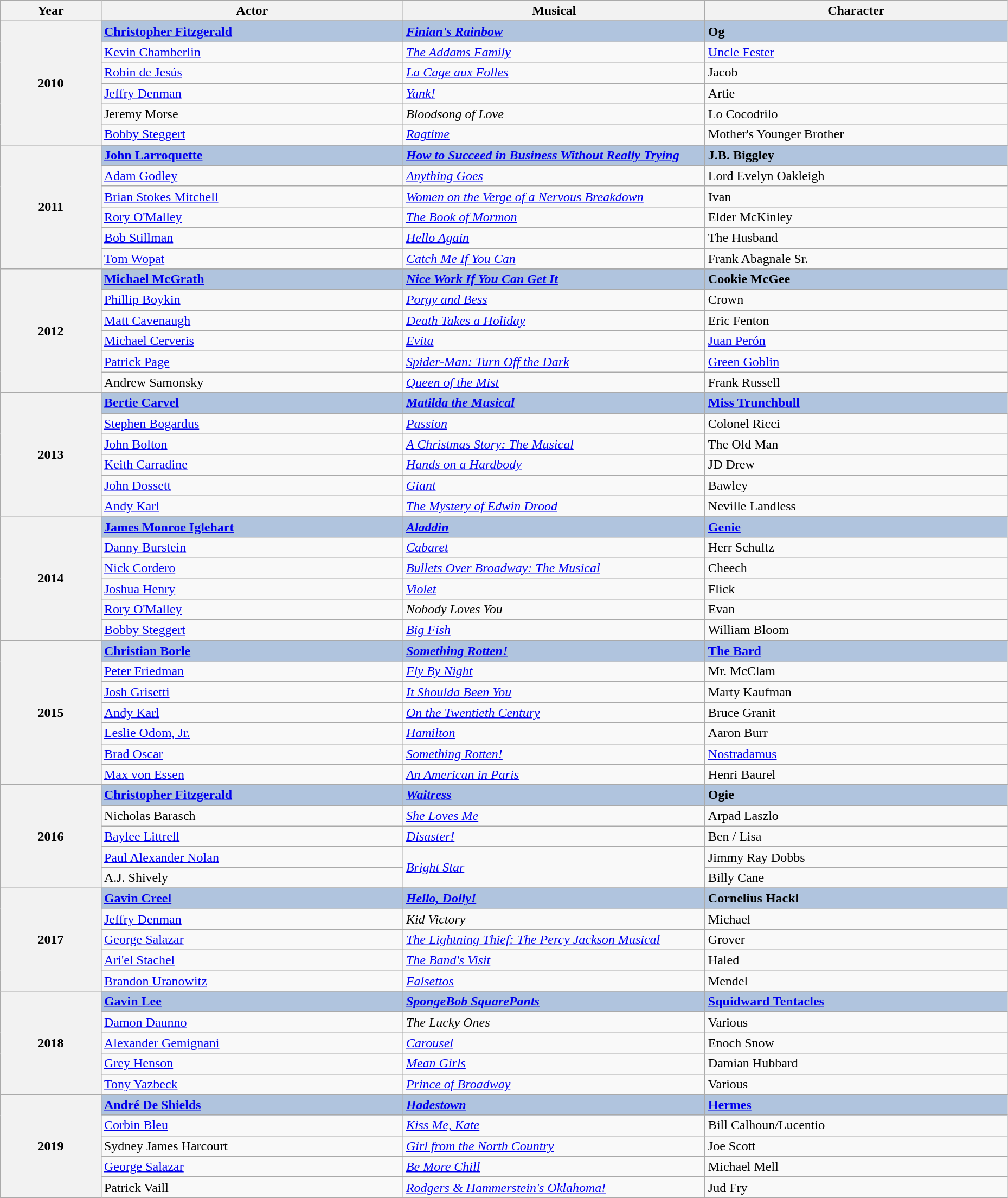<table class="wikitable" style="width:98%;">
<tr style="background:#bebebe;">
<th style="width:10%;">Year</th>
<th style="width:30%;">Actor</th>
<th style="width:30%;">Musical</th>
<th style="width:30%;">Character</th>
</tr>
<tr>
<th rowspan="7">2010</th>
</tr>
<tr style="background:#B0C4DE">
<td><strong><a href='#'>Christopher Fitzgerald</a></strong></td>
<td><strong><em><a href='#'>Finian's Rainbow</a></em></strong></td>
<td><strong>Og </strong></td>
</tr>
<tr>
<td><a href='#'>Kevin Chamberlin</a></td>
<td><em><a href='#'>The Addams Family</a></em></td>
<td><a href='#'>Uncle Fester</a></td>
</tr>
<tr>
<td><a href='#'>Robin de Jesús</a></td>
<td><em><a href='#'>La Cage aux Folles</a></em></td>
<td>Jacob</td>
</tr>
<tr>
<td><a href='#'>Jeffry Denman</a></td>
<td><em><a href='#'>Yank!</a></em></td>
<td>Artie</td>
</tr>
<tr>
<td>Jeremy Morse</td>
<td><em>Bloodsong of Love</em></td>
<td>Lo Cocodrilo</td>
</tr>
<tr>
<td><a href='#'>Bobby Steggert</a></td>
<td><em><a href='#'>Ragtime</a></em></td>
<td>Mother's Younger Brother</td>
</tr>
<tr>
<th rowspan="7">2011</th>
</tr>
<tr style="background:#B0C4DE">
<td><strong><a href='#'>John Larroquette</a></strong></td>
<td><strong><em><a href='#'>How to Succeed in Business Without Really Trying</a></em></strong></td>
<td><strong>J.B. Biggley </strong></td>
</tr>
<tr>
<td><a href='#'>Adam Godley</a></td>
<td><em><a href='#'>Anything Goes</a></em></td>
<td>Lord Evelyn Oakleigh</td>
</tr>
<tr>
<td><a href='#'>Brian Stokes Mitchell</a></td>
<td><em><a href='#'>Women on the Verge of a Nervous Breakdown</a></em></td>
<td>Ivan</td>
</tr>
<tr>
<td><a href='#'>Rory O'Malley</a></td>
<td><em><a href='#'>The Book of Mormon</a></em></td>
<td>Elder McKinley</td>
</tr>
<tr>
<td><a href='#'>Bob Stillman</a></td>
<td><em><a href='#'>Hello Again</a></em></td>
<td>The Husband</td>
</tr>
<tr>
<td><a href='#'>Tom Wopat</a></td>
<td><em><a href='#'>Catch Me If You Can</a></em></td>
<td>Frank Abagnale Sr.</td>
</tr>
<tr>
<th rowspan="7">2012</th>
</tr>
<tr style="background:#B0C4DE">
<td><strong><a href='#'>Michael McGrath</a></strong></td>
<td><strong><em><a href='#'>Nice Work If You Can Get It</a></em></strong></td>
<td><strong>Cookie McGee </strong></td>
</tr>
<tr>
<td><a href='#'>Phillip Boykin</a></td>
<td><em><a href='#'>Porgy and Bess</a></em></td>
<td>Crown</td>
</tr>
<tr>
<td><a href='#'>Matt Cavenaugh</a></td>
<td><em><a href='#'>Death Takes a Holiday</a></em></td>
<td>Eric Fenton</td>
</tr>
<tr>
<td><a href='#'>Michael Cerveris</a></td>
<td><em><a href='#'>Evita</a></em></td>
<td><a href='#'>Juan Perón</a></td>
</tr>
<tr>
<td><a href='#'>Patrick Page</a></td>
<td><em><a href='#'>Spider-Man: Turn Off the Dark</a></em></td>
<td><a href='#'>Green Goblin</a></td>
</tr>
<tr>
<td>Andrew Samonsky</td>
<td><em><a href='#'>Queen of the Mist</a></em></td>
<td>Frank Russell</td>
</tr>
<tr>
<th rowspan="7">2013</th>
</tr>
<tr style="background:#B0C4DE">
<td><strong><a href='#'>Bertie Carvel</a></strong></td>
<td><strong><em><a href='#'>Matilda the Musical</a></em></strong></td>
<td><strong><a href='#'>Miss Trunchbull</a> </strong></td>
</tr>
<tr>
<td><a href='#'>Stephen Bogardus</a></td>
<td><em><a href='#'>Passion</a></em></td>
<td>Colonel Ricci</td>
</tr>
<tr>
<td><a href='#'>John Bolton</a></td>
<td><em><a href='#'>A Christmas Story: The Musical</a></em></td>
<td>The Old Man</td>
</tr>
<tr>
<td><a href='#'>Keith Carradine</a></td>
<td><em><a href='#'>Hands on a Hardbody</a></em></td>
<td>JD Drew</td>
</tr>
<tr>
<td><a href='#'>John Dossett</a></td>
<td><em><a href='#'>Giant</a></em></td>
<td>Bawley</td>
</tr>
<tr>
<td><a href='#'>Andy Karl</a></td>
<td><em><a href='#'>The Mystery of Edwin Drood</a></em></td>
<td>Neville Landless</td>
</tr>
<tr>
<th rowspan="7">2014</th>
</tr>
<tr style="background:#B0C4DE">
<td><strong><a href='#'>James Monroe Iglehart</a></strong></td>
<td><strong><em><a href='#'>Aladdin</a></em></strong></td>
<td><strong><a href='#'>Genie</a> </strong></td>
</tr>
<tr>
<td><a href='#'>Danny Burstein</a></td>
<td><em><a href='#'>Cabaret</a></em></td>
<td>Herr Schultz</td>
</tr>
<tr>
<td><a href='#'>Nick Cordero</a></td>
<td><em><a href='#'>Bullets Over Broadway: The Musical</a></em></td>
<td>Cheech</td>
</tr>
<tr>
<td><a href='#'>Joshua Henry</a></td>
<td><em><a href='#'>Violet</a></em></td>
<td>Flick</td>
</tr>
<tr>
<td><a href='#'>Rory O'Malley</a></td>
<td><em>Nobody Loves You</em></td>
<td>Evan</td>
</tr>
<tr>
<td><a href='#'>Bobby Steggert</a></td>
<td><em><a href='#'>Big Fish</a></em></td>
<td>William Bloom</td>
</tr>
<tr>
<th rowspan="8">2015</th>
</tr>
<tr style="background:#B0C4DE">
<td><strong><a href='#'>Christian Borle</a></strong></td>
<td><strong><em><a href='#'>Something Rotten!</a></em></strong></td>
<td><strong><a href='#'>The Bard</a> </strong></td>
</tr>
<tr>
<td><a href='#'>Peter Friedman</a></td>
<td><em><a href='#'>Fly By Night</a></em></td>
<td>Mr. McClam</td>
</tr>
<tr>
<td><a href='#'>Josh Grisetti</a></td>
<td><em><a href='#'>It Shoulda Been You</a></em></td>
<td>Marty Kaufman</td>
</tr>
<tr>
<td><a href='#'>Andy Karl</a></td>
<td><em><a href='#'>On the Twentieth Century</a></em></td>
<td>Bruce Granit</td>
</tr>
<tr>
<td><a href='#'>Leslie Odom, Jr.</a></td>
<td><em><a href='#'>Hamilton</a></em></td>
<td>Aaron Burr</td>
</tr>
<tr>
<td><a href='#'>Brad Oscar</a></td>
<td><em><a href='#'>Something Rotten!</a></em></td>
<td><a href='#'>Nostradamus</a></td>
</tr>
<tr>
<td><a href='#'>Max von Essen</a></td>
<td><em><a href='#'>An American in Paris</a></em></td>
<td>Henri Baurel</td>
</tr>
<tr>
<th rowspan="6">2016</th>
</tr>
<tr style="background:#B0C4DE">
<td><strong><a href='#'>Christopher Fitzgerald</a></strong></td>
<td><strong><em><a href='#'>Waitress</a></em></strong></td>
<td><strong>Ogie </strong></td>
</tr>
<tr>
<td>Nicholas Barasch</td>
<td><em><a href='#'>She Loves Me</a></em></td>
<td>Arpad Laszlo</td>
</tr>
<tr>
<td><a href='#'>Baylee Littrell</a></td>
<td><em><a href='#'>Disaster!</a></em></td>
<td>Ben / Lisa</td>
</tr>
<tr>
<td><a href='#'>Paul Alexander Nolan</a></td>
<td rowspan="2"><em><a href='#'>Bright Star</a></em></td>
<td>Jimmy Ray Dobbs</td>
</tr>
<tr>
<td>A.J. Shively</td>
<td>Billy Cane</td>
</tr>
<tr>
<th rowspan="6">2017</th>
</tr>
<tr style="background:#B0C4DE">
<td><strong><a href='#'>Gavin Creel</a></strong></td>
<td><strong><em><a href='#'>Hello, Dolly!</a></em></strong></td>
<td><strong>Cornelius Hackl </strong></td>
</tr>
<tr>
<td><a href='#'>Jeffry Denman</a></td>
<td><em>Kid Victory</em></td>
<td>Michael</td>
</tr>
<tr>
<td><a href='#'>George Salazar</a></td>
<td><em><a href='#'>The Lightning Thief: The Percy Jackson Musical</a></em></td>
<td>Grover</td>
</tr>
<tr>
<td><a href='#'>Ari'el Stachel</a></td>
<td><em><a href='#'>The Band's Visit</a></em></td>
<td>Haled</td>
</tr>
<tr>
<td><a href='#'>Brandon Uranowitz</a></td>
<td><em><a href='#'>Falsettos</a></em></td>
<td>Mendel</td>
</tr>
<tr>
<th rowspan="6">2018</th>
</tr>
<tr style="background:#B0C4DE">
<td><strong><a href='#'>Gavin Lee</a></strong></td>
<td><strong><em><a href='#'>SpongeBob SquarePants</a></em></strong></td>
<td><strong><a href='#'>Squidward Tentacles</a> </strong></td>
</tr>
<tr>
<td><a href='#'>Damon Daunno</a></td>
<td><em>The Lucky Ones</em></td>
<td>Various</td>
</tr>
<tr>
<td><a href='#'>Alexander Gemignani</a></td>
<td><em><a href='#'>Carousel</a></em></td>
<td>Enoch Snow</td>
</tr>
<tr>
<td><a href='#'>Grey Henson</a></td>
<td><em><a href='#'>Mean Girls</a></em></td>
<td>Damian Hubbard</td>
</tr>
<tr>
<td><a href='#'>Tony Yazbeck</a></td>
<td><em><a href='#'>Prince of Broadway</a></em></td>
<td>Various</td>
</tr>
<tr>
<th rowspan="6">2019</th>
</tr>
<tr style="background:#B0C4DE">
<td><strong><a href='#'>André De Shields</a></strong></td>
<td><strong><em><a href='#'>Hadestown</a></em></strong></td>
<td><strong><a href='#'>Hermes</a> </strong></td>
</tr>
<tr>
<td><a href='#'>Corbin Bleu</a></td>
<td><em><a href='#'>Kiss Me, Kate</a></em></td>
<td>Bill Calhoun/Lucentio</td>
</tr>
<tr>
<td>Sydney James Harcourt</td>
<td><em><a href='#'>Girl from the North Country</a></em></td>
<td>Joe Scott</td>
</tr>
<tr>
<td><a href='#'>George Salazar</a></td>
<td><em><a href='#'>Be More Chill</a></em></td>
<td>Michael Mell</td>
</tr>
<tr>
<td>Patrick Vaill</td>
<td><em><a href='#'>Rodgers & Hammerstein's Oklahoma!</a></em></td>
<td>Jud Fry</td>
</tr>
</table>
